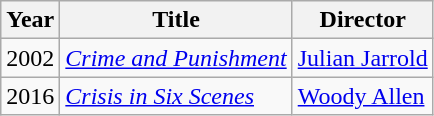<table class="wikitable">
<tr>
<th>Year</th>
<th>Title</th>
<th>Director</th>
</tr>
<tr>
<td>2002</td>
<td><em><a href='#'>Crime and Punishment</a></em></td>
<td><a href='#'>Julian Jarrold</a></td>
</tr>
<tr>
<td>2016</td>
<td><em><a href='#'>Crisis in Six Scenes</a></em></td>
<td><a href='#'>Woody Allen</a></td>
</tr>
</table>
